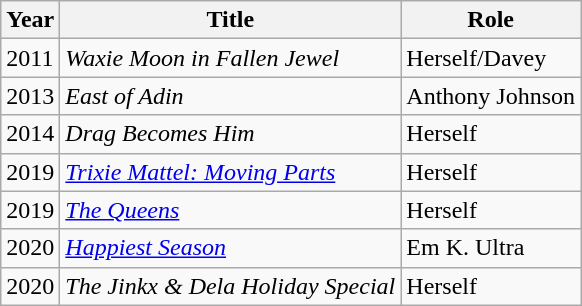<table class="wikitable sortable">
<tr>
<th>Year</th>
<th>Title</th>
<th>Role</th>
</tr>
<tr>
<td>2011</td>
<td><em>Waxie Moon in Fallen Jewel</em></td>
<td>Herself/Davey</td>
</tr>
<tr>
<td>2013</td>
<td><em>East of Adin</em></td>
<td>Anthony Johnson</td>
</tr>
<tr>
<td>2014</td>
<td><em>Drag Becomes Him</em></td>
<td>Herself</td>
</tr>
<tr>
<td>2019</td>
<td><em><a href='#'>Trixie Mattel: Moving Parts</a></em></td>
<td>Herself</td>
</tr>
<tr>
<td>2019</td>
<td><em><a href='#'>The Queens</a></em></td>
<td>Herself</td>
</tr>
<tr>
<td>2020</td>
<td><em><a href='#'>Happiest Season</a></em></td>
<td>Em K. Ultra</td>
</tr>
<tr>
<td>2020</td>
<td><em>The Jinkx & Dela Holiday Special</em></td>
<td>Herself</td>
</tr>
</table>
